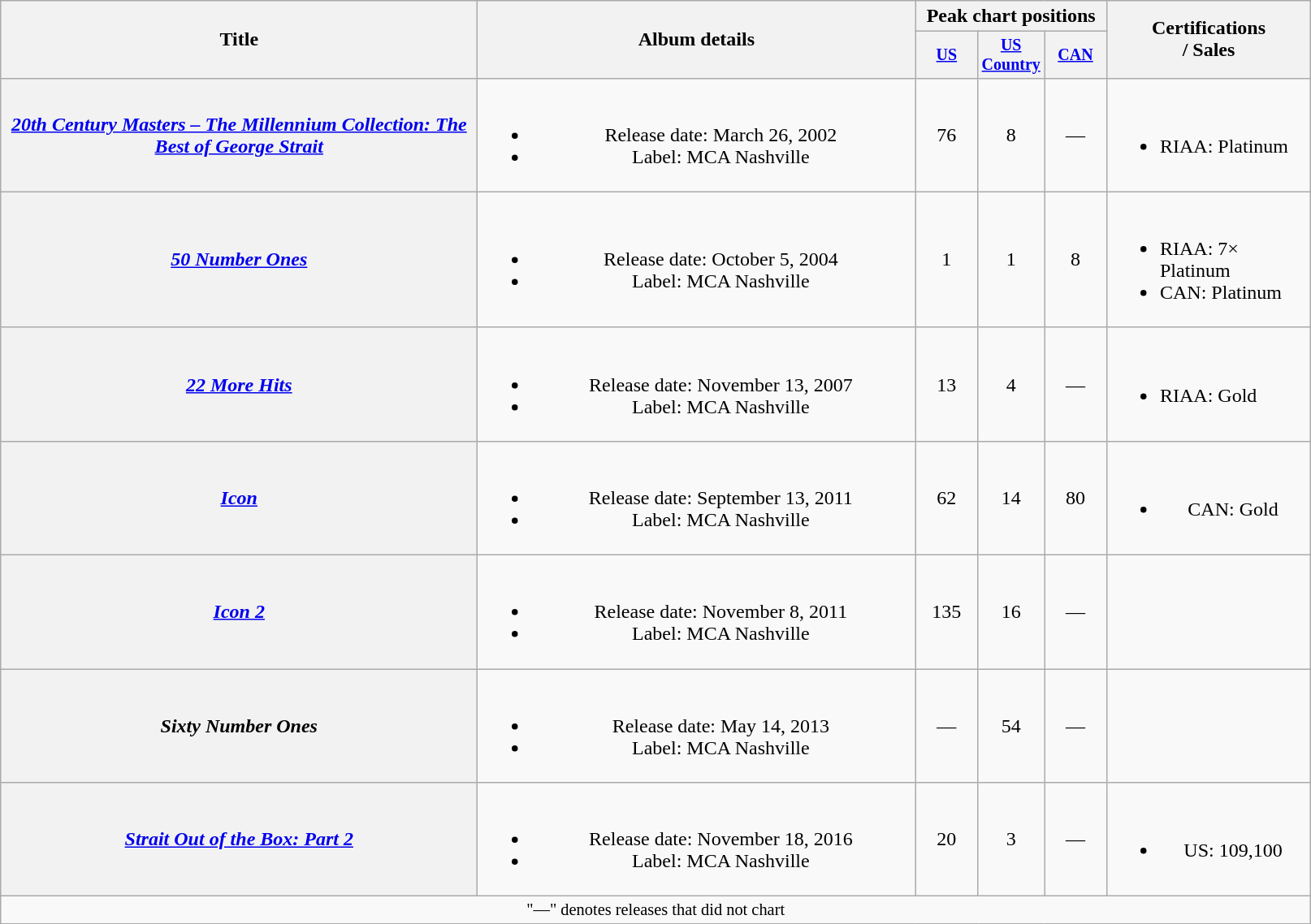<table class="wikitable plainrowheaders" style="text-align:center;">
<tr>
<th rowspan="2" style="width:24em;">Title</th>
<th rowspan="2" style="width:22em;">Album details</th>
<th colspan="3">Peak chart positions</th>
<th rowspan="2" style="width:10em;">Certifications<br>/ Sales</th>
</tr>
<tr style="font-size:smaller;">
<th width="45"><a href='#'>US</a><br></th>
<th width="45"><a href='#'>US Country</a><br></th>
<th width="45"><a href='#'>CAN</a><br></th>
</tr>
<tr>
<th scope="row"><em><a href='#'>20th Century Masters – The Millennium Collection: The Best of George Strait</a></em></th>
<td><br><ul><li>Release date: March 26, 2002</li><li>Label: MCA Nashville</li></ul></td>
<td>76</td>
<td>8</td>
<td>—</td>
<td align="left"><br><ul><li>RIAA: Platinum</li></ul></td>
</tr>
<tr>
<th scope="row"><em><a href='#'>50 Number Ones</a></em></th>
<td><br><ul><li>Release date: October 5, 2004</li><li>Label: MCA Nashville</li></ul></td>
<td>1</td>
<td>1</td>
<td>8</td>
<td align="left"><br><ul><li>RIAA: 7× Platinum</li><li>CAN: Platinum</li></ul></td>
</tr>
<tr>
<th scope="row"><em><a href='#'>22 More Hits</a></em></th>
<td><br><ul><li>Release date: November 13, 2007</li><li>Label: MCA Nashville</li></ul></td>
<td>13</td>
<td>4</td>
<td>—</td>
<td align="left"><br><ul><li>RIAA: Gold</li></ul></td>
</tr>
<tr>
<th scope="row"><em><a href='#'>Icon</a></em></th>
<td><br><ul><li>Release date: September 13, 2011</li><li>Label: MCA Nashville</li></ul></td>
<td>62</td>
<td>14</td>
<td>80</td>
<td><br><ul><li>CAN: Gold</li></ul></td>
</tr>
<tr>
<th scope="row"><em><a href='#'>Icon 2</a></em></th>
<td><br><ul><li>Release date: November 8, 2011</li><li>Label: MCA Nashville</li></ul></td>
<td>135</td>
<td>16</td>
<td>—</td>
<td></td>
</tr>
<tr>
<th scope="row"><em>Sixty Number Ones</em></th>
<td><br><ul><li>Release date: May 14, 2013</li><li>Label: MCA Nashville</li></ul></td>
<td>—</td>
<td>54</td>
<td>—</td>
<td></td>
</tr>
<tr>
<th scope="row"><em><a href='#'>Strait Out of the Box: Part 2</a></em></th>
<td><br><ul><li>Release date: November 18, 2016</li><li>Label: MCA Nashville</li></ul></td>
<td>20</td>
<td>3</td>
<td>—</td>
<td><br><ul><li>US: 109,100</li></ul></td>
</tr>
<tr>
<td colspan="6" style="font-size:85%">"—" denotes releases that did not chart</td>
</tr>
</table>
